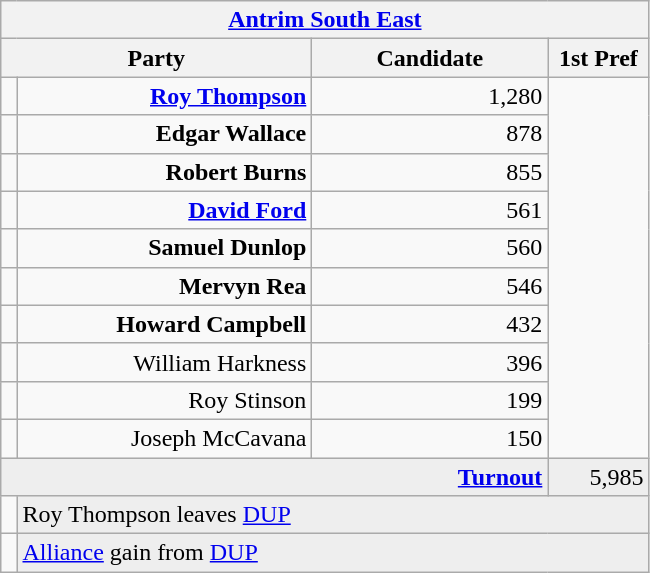<table class="wikitable">
<tr>
<th colspan="4" align="center"><a href='#'>Antrim South East</a></th>
</tr>
<tr>
<th colspan="2" align="center" width=200>Party</th>
<th width=150>Candidate</th>
<th width=60>1st Pref</th>
</tr>
<tr>
<td></td>
<td align="right"><strong><a href='#'>Roy Thompson</a></strong></td>
<td align="right">1,280</td>
</tr>
<tr>
<td></td>
<td align="right"><strong>Edgar Wallace</strong></td>
<td align="right">878</td>
</tr>
<tr>
<td></td>
<td align="right"><strong>Robert Burns</strong></td>
<td align="right">855</td>
</tr>
<tr>
<td></td>
<td align="right"><strong><a href='#'>David Ford</a></strong></td>
<td align="right">561</td>
</tr>
<tr>
<td></td>
<td align="right"><strong>Samuel Dunlop</strong></td>
<td align="right">560</td>
</tr>
<tr>
<td></td>
<td align="right"><strong>Mervyn Rea</strong></td>
<td align="right">546</td>
</tr>
<tr>
<td></td>
<td align="right"><strong>Howard Campbell</strong></td>
<td align="right">432</td>
</tr>
<tr>
<td></td>
<td align="right">William Harkness</td>
<td align="right">396</td>
</tr>
<tr>
<td></td>
<td align="right">Roy Stinson</td>
<td align="right">199</td>
</tr>
<tr>
<td></td>
<td align="right">Joseph McCavana</td>
<td align="right">150</td>
</tr>
<tr bgcolor="EEEEEE">
<td colspan=3 align="right"><strong><a href='#'>Turnout</a></strong></td>
<td align="right">5,985</td>
</tr>
<tr>
<td bgcolor=></td>
<td colspan=3 bgcolor="EEEEEE">Roy Thompson leaves <a href='#'>DUP</a></td>
</tr>
<tr>
<td bgcolor=></td>
<td colspan=3 bgcolor="EEEEEE"><a href='#'>Alliance</a> gain from <a href='#'>DUP</a></td>
</tr>
</table>
